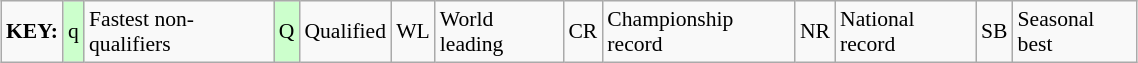<table class="wikitable" style="margin:0.5em auto; font-size:90%;position:relative;" width=60%>
<tr>
<td><strong>KEY:</strong></td>
<td bgcolor=ccffcc align=center>q</td>
<td>Fastest non-qualifiers</td>
<td bgcolor=ccffcc align=center>Q</td>
<td>Qualified</td>
<td align=center>WL</td>
<td>World leading</td>
<td align=center>CR</td>
<td>Championship record</td>
<td align=center>NR</td>
<td>National record</td>
<td align=center>SB</td>
<td>Seasonal best</td>
</tr>
</table>
